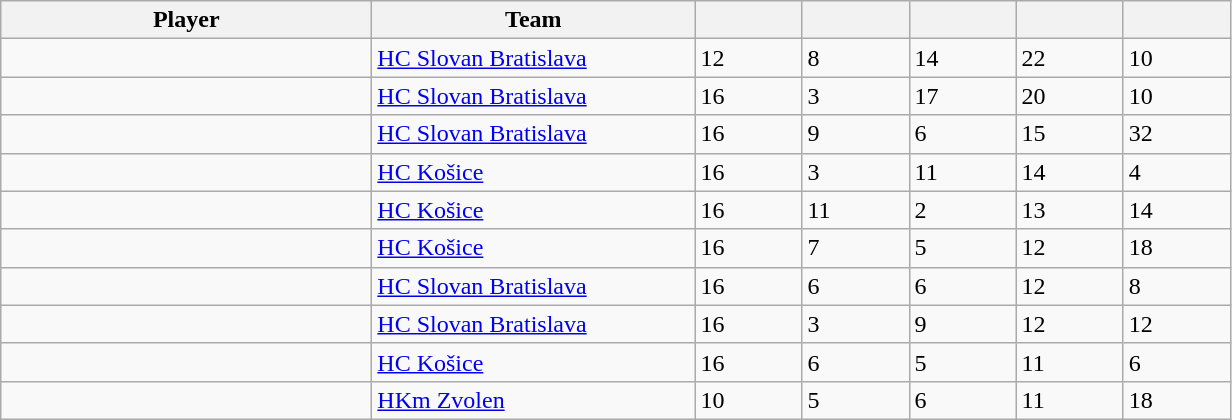<table class="wikitable sortable">
<tr>
<th style="width: 15em;">Player</th>
<th style="width: 13em;">Team</th>
<th style="width: 4em;"></th>
<th style="width: 4em;"></th>
<th style="width: 4em;"></th>
<th style="width: 4em;"></th>
<th style="width: 4em;"></th>
</tr>
<tr>
<td> </td>
<td><a href='#'>HC Slovan Bratislava</a></td>
<td>12</td>
<td>8</td>
<td>14</td>
<td>22</td>
<td>10</td>
</tr>
<tr>
<td> </td>
<td><a href='#'>HC Slovan Bratislava</a></td>
<td>16</td>
<td>3</td>
<td>17</td>
<td>20</td>
<td>10</td>
</tr>
<tr>
<td> </td>
<td><a href='#'>HC Slovan Bratislava</a></td>
<td>16</td>
<td>9</td>
<td>6</td>
<td>15</td>
<td>32</td>
</tr>
<tr>
<td> </td>
<td><a href='#'>HC Košice</a></td>
<td>16</td>
<td>3</td>
<td>11</td>
<td>14</td>
<td>4</td>
</tr>
<tr>
<td> </td>
<td><a href='#'>HC Košice</a></td>
<td>16</td>
<td>11</td>
<td>2</td>
<td>13</td>
<td>14</td>
</tr>
<tr>
<td> </td>
<td><a href='#'>HC Košice</a></td>
<td>16</td>
<td>7</td>
<td>5</td>
<td>12</td>
<td>18</td>
</tr>
<tr>
<td> </td>
<td><a href='#'>HC Slovan Bratislava</a></td>
<td>16</td>
<td>6</td>
<td>6</td>
<td>12</td>
<td>8</td>
</tr>
<tr>
<td> </td>
<td><a href='#'>HC Slovan Bratislava</a></td>
<td>16</td>
<td>3</td>
<td>9</td>
<td>12</td>
<td>12</td>
</tr>
<tr>
<td> </td>
<td><a href='#'>HC Košice</a></td>
<td>16</td>
<td>6</td>
<td>5</td>
<td>11</td>
<td>6</td>
</tr>
<tr>
<td> </td>
<td><a href='#'>HKm Zvolen</a></td>
<td>10</td>
<td>5</td>
<td>6</td>
<td>11</td>
<td>18</td>
</tr>
</table>
